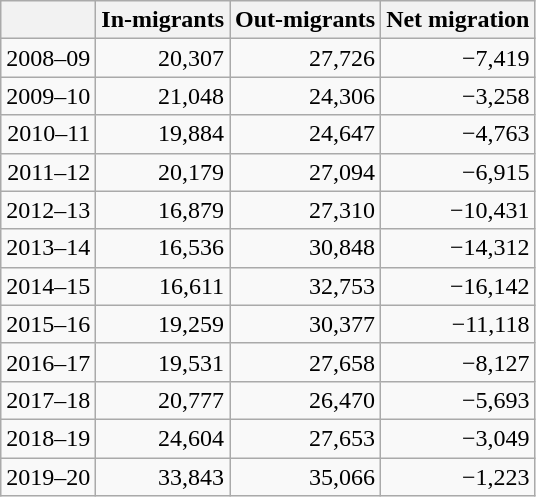<table class="wikitable">
<tr>
<th></th>
<th>In-migrants</th>
<th>Out-migrants</th>
<th>Net migration</th>
</tr>
<tr align="right">
<td>2008–09</td>
<td>20,307</td>
<td>27,726</td>
<td>−7,419</td>
</tr>
<tr align="right">
<td>2009–10</td>
<td>21,048</td>
<td>24,306</td>
<td>−3,258</td>
</tr>
<tr align="right">
<td>2010–11</td>
<td>19,884</td>
<td>24,647</td>
<td>−4,763</td>
</tr>
<tr align="right">
<td>2011–12</td>
<td>20,179</td>
<td>27,094</td>
<td>−6,915</td>
</tr>
<tr align="right">
<td>2012–13</td>
<td>16,879</td>
<td>27,310</td>
<td>−10,431</td>
</tr>
<tr align="right">
<td>2013–14</td>
<td>16,536</td>
<td>30,848</td>
<td>−14,312</td>
</tr>
<tr align="right">
<td>2014–15</td>
<td>16,611</td>
<td>32,753</td>
<td>−16,142</td>
</tr>
<tr align="right">
<td>2015–16</td>
<td>19,259</td>
<td>30,377</td>
<td>−11,118</td>
</tr>
<tr align="right">
<td>2016–17</td>
<td>19,531</td>
<td>27,658</td>
<td>−8,127</td>
</tr>
<tr align="right">
<td>2017–18</td>
<td>20,777</td>
<td>26,470</td>
<td>−5,693</td>
</tr>
<tr align="right">
<td>2018–19</td>
<td>24,604</td>
<td>27,653</td>
<td>−3,049</td>
</tr>
<tr align="right">
<td>2019–20</td>
<td>33,843</td>
<td>35,066</td>
<td>−1,223</td>
</tr>
</table>
